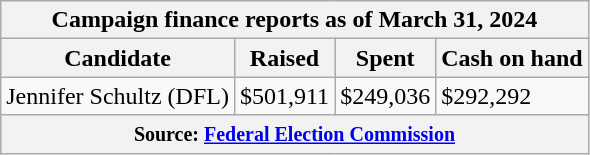<table class="wikitable sortable">
<tr>
<th colspan=4>Campaign finance reports as of March 31, 2024</th>
</tr>
<tr style="text-align:center;">
<th>Candidate</th>
<th>Raised</th>
<th>Spent</th>
<th>Cash on hand</th>
</tr>
<tr>
<td>Jennifer Schultz (DFL)</td>
<td>$501,911</td>
<td>$249,036</td>
<td>$292,292</td>
</tr>
<tr>
<th colspan="4"><small>Source: <a href='#'>Federal Election Commission</a></small></th>
</tr>
</table>
